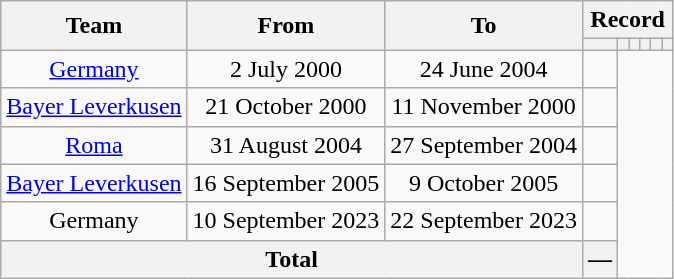<table class="wikitable" style="text-align: center">
<tr>
<th rowspan="2">Team</th>
<th rowspan="2">From</th>
<th rowspan="2">To</th>
<th colspan="6">Record</th>
</tr>
<tr>
<th></th>
<th></th>
<th></th>
<th></th>
<th></th>
<th></th>
</tr>
<tr>
<td><a href='#'>Germany</a></td>
<td>2 July 2000</td>
<td>24 June 2004<br></td>
<td></td>
</tr>
<tr>
<td><a href='#'>Bayer Leverkusen</a></td>
<td>21 October 2000</td>
<td>11 November 2000<br></td>
<td></td>
</tr>
<tr>
<td><a href='#'>Roma</a></td>
<td>31 August 2004</td>
<td>27 September 2004<br></td>
<td></td>
</tr>
<tr>
<td><a href='#'>Bayer Leverkusen</a></td>
<td>16 September 2005</td>
<td>9 October 2005<br></td>
<td></td>
</tr>
<tr>
<td>Germany</td>
<td>10 September 2023</td>
<td>22 September 2023<br></td>
<td></td>
</tr>
<tr>
<th colspan="3">Total<br></th>
<th>—</th>
</tr>
</table>
